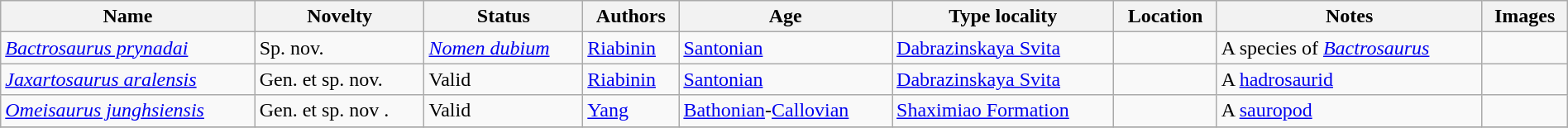<table class="wikitable sortable" align="center" width="100%">
<tr>
<th>Name</th>
<th>Novelty</th>
<th>Status</th>
<th>Authors</th>
<th>Age</th>
<th>Type locality</th>
<th>Location</th>
<th>Notes</th>
<th>Images</th>
</tr>
<tr>
<td><em><a href='#'>Bactrosaurus prynadai</a></em></td>
<td>Sp. nov.</td>
<td><em><a href='#'>Nomen dubium</a></em></td>
<td><a href='#'>Riabinin</a></td>
<td><a href='#'>Santonian</a></td>
<td><a href='#'>Dabrazinskaya Svita</a></td>
<td></td>
<td>A species of <em><a href='#'>Bactrosaurus</a></em></td>
<td></td>
</tr>
<tr>
<td><em><a href='#'>Jaxartosaurus aralensis</a></em></td>
<td>Gen. et sp. nov.</td>
<td>Valid</td>
<td><a href='#'>Riabinin</a></td>
<td><a href='#'>Santonian</a></td>
<td><a href='#'>Dabrazinskaya Svita</a></td>
<td></td>
<td>A <a href='#'>hadrosaurid</a></td>
<td></td>
</tr>
<tr>
<td><em><a href='#'>Omeisaurus junghsiensis</a></em></td>
<td>Gen. et sp. nov .</td>
<td>Valid</td>
<td><a href='#'>Yang</a></td>
<td><a href='#'>Bathonian</a>-<a href='#'>Callovian</a></td>
<td><a href='#'>Shaximiao Formation</a></td>
<td></td>
<td>A <a href='#'>sauropod</a></td>
<td></td>
</tr>
<tr>
</tr>
</table>
